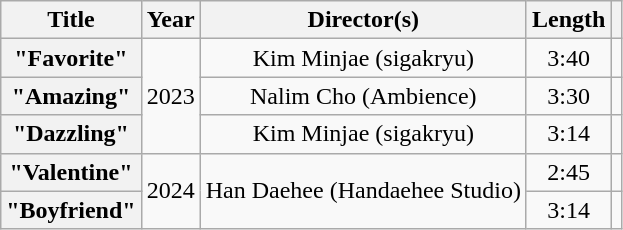<table class="wikitable plainrowheaders" style="text-align:center">
<tr>
<th scope="col">Title</th>
<th scope="col">Year</th>
<th scope="col">Director(s)</th>
<th scope="col">Length</th>
<th scope="col"></th>
</tr>
<tr>
<th scope="row">"Favorite"</th>
<td rowspan="3">2023</td>
<td>Kim Minjae (sigakryu)</td>
<td>3:40</td>
<td></td>
</tr>
<tr>
<th scope="row">"Amazing"</th>
<td>Nalim Cho (Ambience)</td>
<td>3:30</td>
<td></td>
</tr>
<tr>
<th scope="row">"Dazzling"</th>
<td>Kim Minjae (sigakryu)</td>
<td>3:14</td>
<td></td>
</tr>
<tr>
<th scope="row">"Valentine"</th>
<td rowspan="2">2024</td>
<td rowspan="2">Han Daehee (Handaehee Studio)</td>
<td>2:45</td>
<td></td>
</tr>
<tr>
<th scope="row">"Boyfriend"</th>
<td>3:14</td>
<td></td>
</tr>
</table>
